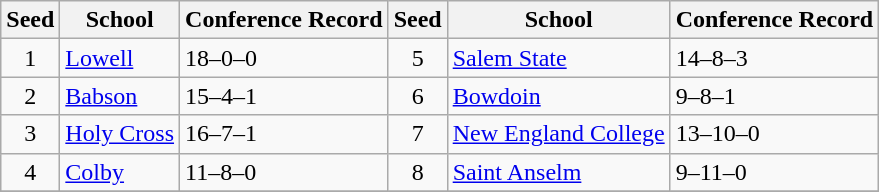<table class="wikitable">
<tr>
<th>Seed</th>
<th>School</th>
<th>Conference Record</th>
<th>Seed</th>
<th>School</th>
<th>Conference Record</th>
</tr>
<tr>
<td align=center>1</td>
<td><a href='#'>Lowell</a></td>
<td>18–0–0</td>
<td align=center>5</td>
<td><a href='#'>Salem State</a></td>
<td>14–8–3</td>
</tr>
<tr>
<td align=center>2</td>
<td><a href='#'>Babson</a></td>
<td>15–4–1</td>
<td align=center>6</td>
<td><a href='#'>Bowdoin</a></td>
<td>9–8–1</td>
</tr>
<tr>
<td align=center>3</td>
<td><a href='#'>Holy Cross</a></td>
<td>16–7–1</td>
<td align=center>7</td>
<td><a href='#'>New England College</a></td>
<td>13–10–0</td>
</tr>
<tr>
<td align=center>4</td>
<td><a href='#'>Colby</a></td>
<td>11–8–0</td>
<td align=center>8</td>
<td><a href='#'>Saint Anselm</a></td>
<td>9–11–0</td>
</tr>
<tr>
</tr>
</table>
